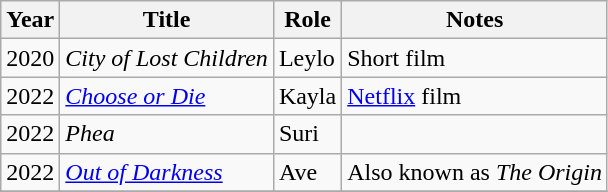<table class="wikitable sortable">
<tr>
<th>Year</th>
<th>Title</th>
<th>Role</th>
<th class="unsortable">Notes</th>
</tr>
<tr>
<td>2020</td>
<td><em>City of Lost Children</em></td>
<td>Leylo</td>
<td>Short film</td>
</tr>
<tr>
<td>2022</td>
<td><em><a href='#'>Choose or Die</a></em></td>
<td>Kayla</td>
<td><a href='#'>Netflix</a> film</td>
</tr>
<tr>
<td>2022</td>
<td><em>Phea</em></td>
<td>Suri</td>
<td></td>
</tr>
<tr>
<td>2022</td>
<td><em><a href='#'>Out of Darkness</a></em></td>
<td>Ave</td>
<td>Also known as <em>The Origin</em></td>
</tr>
<tr>
</tr>
</table>
